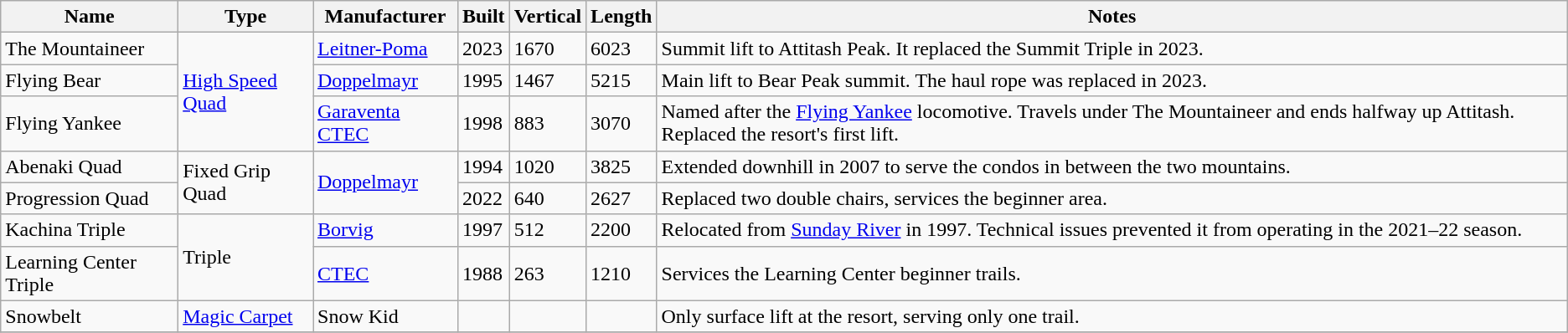<table class="wikitable">
<tr>
<th>Name</th>
<th>Type</th>
<th>Manufacturer</th>
<th>Built</th>
<th>Vertical<br></th>
<th>Length<br></th>
<th>Notes</th>
</tr>
<tr>
<td>The Mountaineer</td>
<td rowspan="3"><a href='#'>High Speed Quad</a></td>
<td><a href='#'>Leitner-Poma</a></td>
<td>2023</td>
<td>1670</td>
<td>6023</td>
<td>Summit lift to Attitash Peak. It replaced the Summit Triple in 2023.</td>
</tr>
<tr>
<td>Flying Bear</td>
<td><a href='#'>Doppelmayr</a></td>
<td>1995</td>
<td>1467</td>
<td>5215</td>
<td>Main lift to Bear Peak summit. The haul rope was replaced in 2023.</td>
</tr>
<tr>
<td>Flying Yankee</td>
<td><a href='#'>Garaventa CTEC</a></td>
<td>1998</td>
<td>883</td>
<td>3070</td>
<td>Named after the <a href='#'>Flying Yankee</a> locomotive. Travels under The Mountaineer and ends halfway up Attitash. Replaced the resort's first lift.</td>
</tr>
<tr>
<td>Abenaki Quad</td>
<td rowspan="2">Fixed Grip Quad</td>
<td rowspan="2"><a href='#'>Doppelmayr</a></td>
<td>1994</td>
<td>1020</td>
<td>3825</td>
<td>Extended downhill in 2007 to serve the condos in between the two mountains.</td>
</tr>
<tr>
<td>Progression Quad</td>
<td>2022</td>
<td>640</td>
<td>2627</td>
<td>Replaced two double chairs, services the beginner area.</td>
</tr>
<tr>
<td>Kachina Triple</td>
<td rowspan="2">Triple</td>
<td><a href='#'>Borvig</a></td>
<td>1997</td>
<td>512</td>
<td>2200</td>
<td>Relocated from <a href='#'>Sunday River</a> in 1997. Technical issues prevented it from operating in the 2021–22 season.</td>
</tr>
<tr>
<td>Learning Center Triple</td>
<td><a href='#'>CTEC</a></td>
<td>1988</td>
<td>263</td>
<td>1210</td>
<td>Services the Learning Center beginner trails.</td>
</tr>
<tr>
<td>Snowbelt</td>
<td><a href='#'>Magic Carpet</a></td>
<td>Snow Kid</td>
<td></td>
<td></td>
<td></td>
<td>Only surface lift at the resort, serving only one trail.</td>
</tr>
<tr>
</tr>
</table>
